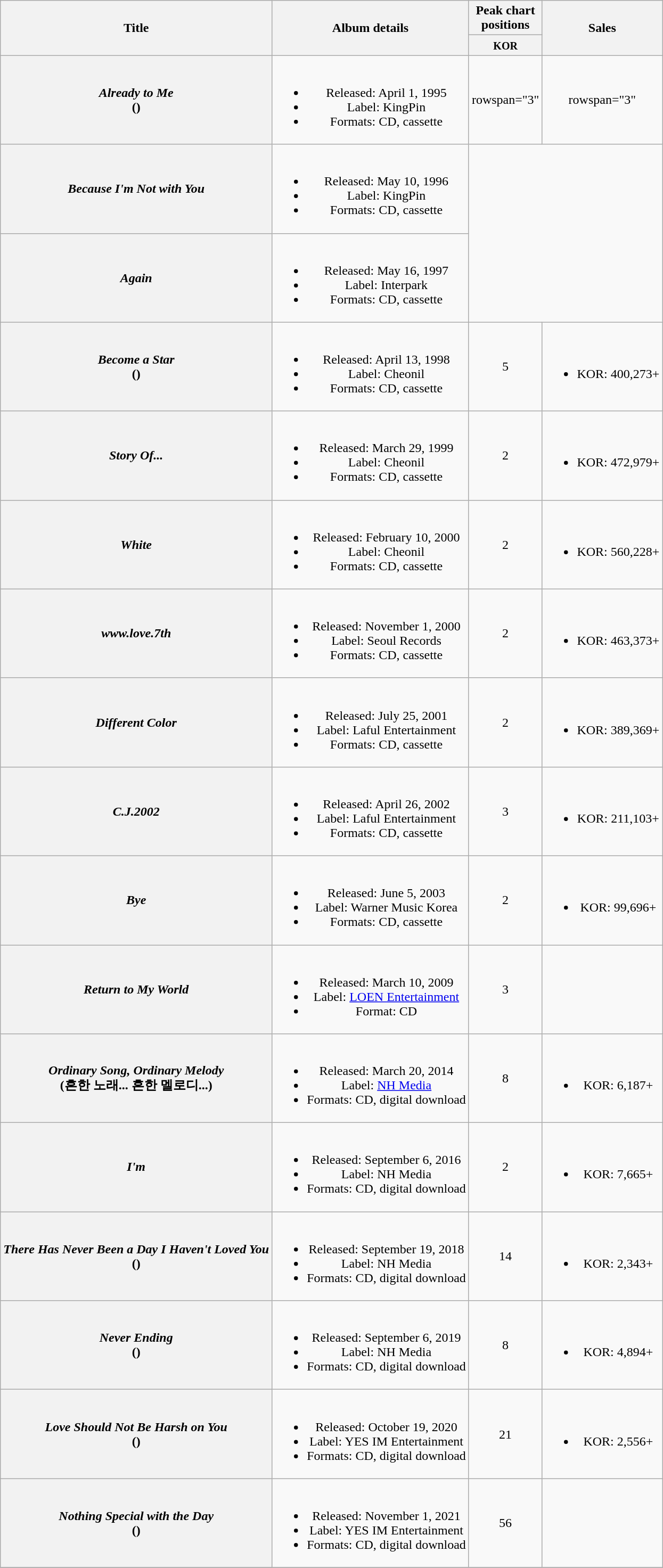<table class="wikitable plainrowheaders" style="text-align:center;">
<tr>
<th scope="col" rowspan="2">Title</th>
<th scope="col" rowspan="2">Album details</th>
<th scope="col" colspan="1" style="width:5em;">Peak chart positions</th>
<th scope="col" rowspan="2">Sales</th>
</tr>
<tr>
<th><small>KOR</small><br></th>
</tr>
<tr>
<th scope="row"><em>Already to Me</em><br>()</th>
<td><br><ul><li>Released: April 1, 1995</li><li>Label: KingPin</li><li>Formats: CD, cassette</li></ul></td>
<td>rowspan="3" </td>
<td>rowspan="3" </td>
</tr>
<tr>
<th scope="row"><em>Because I'm Not with You</em></th>
<td><br><ul><li>Released: May 10, 1996</li><li>Label: KingPin</li><li>Formats: CD, cassette</li></ul></td>
</tr>
<tr>
<th scope="row"><em>Again</em></th>
<td><br><ul><li>Released: May 16, 1997</li><li>Label: Interpark</li><li>Formats: CD, cassette</li></ul></td>
</tr>
<tr>
<th scope="row"><em>Become a Star</em><br>()</th>
<td><br><ul><li>Released: April 13, 1998</li><li>Label: Cheonil</li><li>Formats: CD, cassette</li></ul></td>
<td>5</td>
<td><br><ul><li>KOR: 400,273+</li></ul></td>
</tr>
<tr>
<th scope="row"><em>Story Of...</em></th>
<td><br><ul><li>Released: March 29, 1999</li><li>Label: Cheonil</li><li>Formats: CD, cassette</li></ul></td>
<td>2</td>
<td><br><ul><li>KOR: 472,979+</li></ul></td>
</tr>
<tr>
<th scope="row"><em>White</em></th>
<td><br><ul><li>Released: February 10, 2000</li><li>Label: Cheonil</li><li>Formats: CD, cassette</li></ul></td>
<td>2</td>
<td><br><ul><li>KOR: 560,228+</li></ul></td>
</tr>
<tr>
<th scope="row"><em>www.love.7th</em></th>
<td><br><ul><li>Released: November 1, 2000</li><li>Label: Seoul Records</li><li>Formats: CD, cassette</li></ul></td>
<td>2</td>
<td><br><ul><li>KOR: 463,373+</li></ul></td>
</tr>
<tr>
<th scope="row"><em>Different Color</em></th>
<td><br><ul><li>Released: July 25, 2001</li><li>Label: Laful Entertainment</li><li>Formats: CD, cassette</li></ul></td>
<td>2</td>
<td><br><ul><li>KOR: 389,369+</li></ul></td>
</tr>
<tr>
<th scope="row"><em>C.J.2002</em></th>
<td><br><ul><li>Released: April 26, 2002</li><li>Label: Laful Entertainment</li><li>Formats: CD, cassette</li></ul></td>
<td>3</td>
<td><br><ul><li>KOR: 211,103+</li></ul></td>
</tr>
<tr>
<th scope="row"><em>Bye</em></th>
<td><br><ul><li>Released: June 5, 2003</li><li>Label: Warner Music Korea</li><li>Formats: CD, cassette</li></ul></td>
<td>2</td>
<td><br><ul><li>KOR: 99,696+</li></ul></td>
</tr>
<tr>
<th scope="row"><em>Return to My World</em></th>
<td><br><ul><li>Released: March 10, 2009</li><li>Label: <a href='#'>LOEN Entertainment</a></li><li>Format: CD</li></ul></td>
<td>3</td>
<td></td>
</tr>
<tr>
<th scope="row"><em>Ordinary Song, Ordinary Melody</em><br>(흔한 노래... 흔한 멜로디...)</th>
<td><br><ul><li>Released: March 20, 2014</li><li>Label: <a href='#'>NH Media</a></li><li>Formats: CD, digital download</li></ul></td>
<td>8</td>
<td><br><ul><li>KOR: 6,187+</li></ul></td>
</tr>
<tr>
<th scope="row"><em>I'm</em></th>
<td><br><ul><li>Released: September 6, 2016</li><li>Label: NH Media</li><li>Formats: CD, digital download</li></ul></td>
<td>2</td>
<td><br><ul><li>KOR: 7,665+</li></ul></td>
</tr>
<tr>
<th scope="row"><em>There Has Never Been a Day I Haven't Loved You</em><br>()</th>
<td><br><ul><li>Released: September 19, 2018</li><li>Label: NH Media</li><li>Formats: CD, digital download</li></ul></td>
<td>14</td>
<td><br><ul><li>KOR: 2,343+</li></ul></td>
</tr>
<tr>
<th scope="row"><em>Never Ending</em><br>()</th>
<td><br><ul><li>Released: September 6, 2019</li><li>Label: NH Media</li><li>Formats: CD, digital download</li></ul></td>
<td>8</td>
<td><br><ul><li>KOR: 4,894+</li></ul></td>
</tr>
<tr>
<th scope="row"><em>Love Should Not Be Harsh on You</em><br>()</th>
<td><br><ul><li>Released: October 19, 2020</li><li>Label: YES IM Entertainment</li><li>Formats: CD, digital download</li></ul></td>
<td>21</td>
<td><br><ul><li>KOR: 2,556+</li></ul></td>
</tr>
<tr>
<th scope="row"><em>Nothing Special with the Day</em><br>()</th>
<td><br><ul><li>Released: November 1, 2021</li><li>Label: YES IM Entertainment</li><li>Formats: CD, digital download</li></ul></td>
<td>56</td>
<td></td>
</tr>
<tr>
</tr>
</table>
